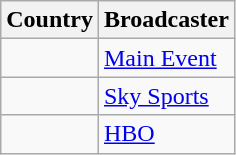<table class="wikitable">
<tr>
<th align=center>Country</th>
<th align=center>Broadcaster</th>
</tr>
<tr>
<td></td>
<td><a href='#'>Main Event</a></td>
</tr>
<tr>
<td></td>
<td><a href='#'>Sky Sports</a></td>
</tr>
<tr>
<td></td>
<td><a href='#'>HBO</a></td>
</tr>
</table>
